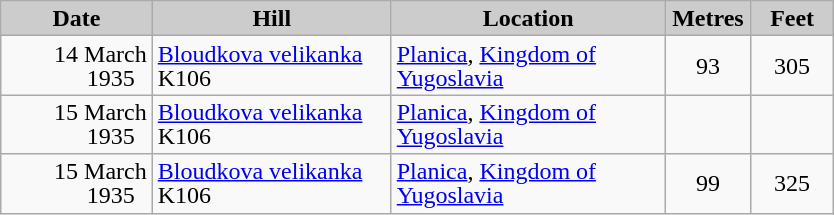<table class="wikitable sortable" style="text-align:left; line-height:16px; width:44%;">
<tr>
<th style="background-color: #ccc;" width="100">Date</th>
<th style="background-color: #ccc;" width="162">Hill</th>
<th style="background-color: #ccc;" width="188">Location</th>
<th style="background-color: #ccc;" width="50">Metres</th>
<th style="background-color: #ccc;" width="50">Feet</th>
</tr>
<tr>
<td align=right>14 March 1935  </td>
<td><a href='#'>Bloudkova velikanka</a> K106</td>
<td><a href='#'>Planica</a>, <a href='#'>Kingdom of Yugoslavia</a></td>
<td align=center>93</td>
<td align=center>305</td>
</tr>
<tr>
<td align=right>15 March 1935  </td>
<td><a href='#'>Bloudkova velikanka</a> K106</td>
<td><a href='#'>Planica</a>, <a href='#'>Kingdom of Yugoslavia</a></td>
<td align=center></td>
<td align=center></td>
</tr>
<tr>
<td align=right>15 March 1935  </td>
<td><a href='#'>Bloudkova velikanka</a> K106</td>
<td><a href='#'>Planica</a>, <a href='#'>Kingdom of Yugoslavia</a></td>
<td align=center>99</td>
<td align=center>325</td>
</tr>
</table>
